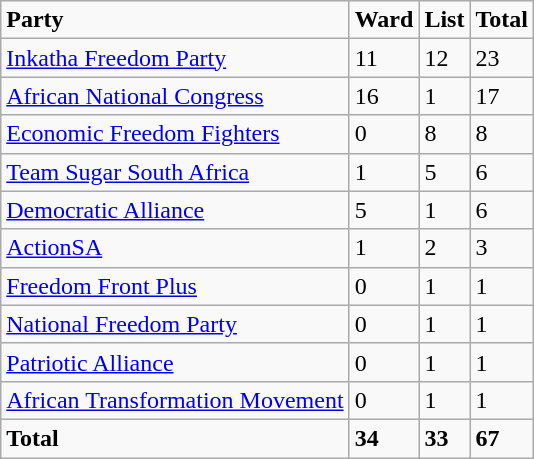<table class="wikitable">
<tr>
<td><strong>Party</strong></td>
<td><strong>Ward</strong></td>
<td><strong>List</strong></td>
<td><strong>Total</strong></td>
</tr>
<tr>
<td><a href='#'>Inkatha Freedom Party</a></td>
<td>11</td>
<td>12</td>
<td>23</td>
</tr>
<tr>
<td><a href='#'>African National Congress</a></td>
<td>16</td>
<td>1</td>
<td>17</td>
</tr>
<tr>
<td><a href='#'>Economic Freedom Fighters</a></td>
<td>0</td>
<td>8</td>
<td>8</td>
</tr>
<tr>
<td><a href='#'>Team Sugar South Africa</a></td>
<td>1</td>
<td>5</td>
<td>6</td>
</tr>
<tr>
<td><a href='#'>Democratic Alliance</a></td>
<td>5</td>
<td>1</td>
<td>6</td>
</tr>
<tr>
<td><a href='#'>ActionSA</a></td>
<td>1</td>
<td>2</td>
<td>3</td>
</tr>
<tr>
<td><a href='#'>Freedom Front Plus</a></td>
<td>0</td>
<td>1</td>
<td>1</td>
</tr>
<tr>
<td><a href='#'>National Freedom Party</a></td>
<td>0</td>
<td>1</td>
<td>1</td>
</tr>
<tr>
<td><a href='#'>Patriotic Alliance</a></td>
<td>0</td>
<td>1</td>
<td>1</td>
</tr>
<tr>
<td><a href='#'>African Transformation Movement</a></td>
<td>0</td>
<td>1</td>
<td>1</td>
</tr>
<tr>
<td><strong>Total</strong></td>
<td><strong>34</strong></td>
<td><strong>33</strong></td>
<td><strong>67</strong></td>
</tr>
</table>
